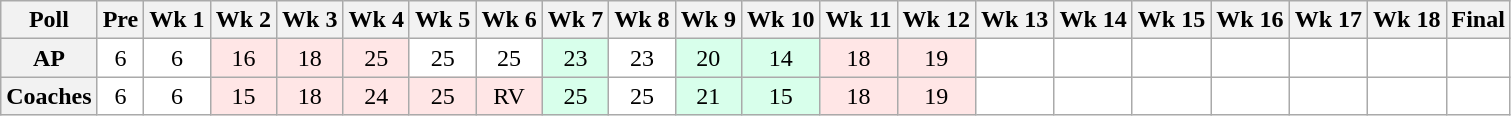<table class="wikitable" style="white-space:nowrap;">
<tr>
<th>Poll</th>
<th>Pre</th>
<th>Wk 1</th>
<th>Wk 2</th>
<th>Wk 3</th>
<th>Wk 4</th>
<th>Wk 5</th>
<th>Wk 6</th>
<th>Wk 7</th>
<th>Wk 8</th>
<th>Wk 9</th>
<th>Wk 10</th>
<th>Wk 11</th>
<th>Wk 12</th>
<th>Wk 13</th>
<th>Wk 14</th>
<th>Wk 15</th>
<th>Wk 16</th>
<th>Wk 17</th>
<th>Wk 18</th>
<th>Final</th>
</tr>
<tr style="text-align:center;">
<th>AP</th>
<td style="background:#FFF;">6</td>
<td style="background:#FFF;">6</td>
<td style="background:#ffe6e6;">16</td>
<td style="background:#ffe6e6;">18</td>
<td style="background:#ffe6e6;">25</td>
<td style="background:#FFF;">25</td>
<td style="background:#FFF;">25</td>
<td style="background:#D8FFEB;">23</td>
<td style="background:#FFF;">23</td>
<td style="background:#D8FFEB;">20</td>
<td style="background:#D8FFEB;">14</td>
<td style="background:#ffe6e6;">18</td>
<td style="background:#ffe6e6;">19</td>
<td style="background:#FFF;"></td>
<td style="background:#FFF;"></td>
<td style="background:#FFF;"></td>
<td style="background:#FFF;"></td>
<td style="background:#FFF;"></td>
<td style="background:#FFF;"></td>
<td style="background:#FFF;"></td>
</tr>
<tr style="text-align:center;">
<th>Coaches</th>
<td style="background:#FFF;">6</td>
<td style="background:#FFF;">6</td>
<td style="background:#ffe6e6;">15</td>
<td style="background:#ffe6e6;">18</td>
<td style="background:#ffe6e6;">24</td>
<td style="background:#ffe6e6;">25</td>
<td style="background:#ffe6e6;">RV</td>
<td style="background:#D8FFEB;">25</td>
<td style="background:#FFF;">25</td>
<td style="background:#D8FFEB;">21</td>
<td style="background:#D8FFEB;">15</td>
<td style="background:#ffe6e6;">18</td>
<td style="background:#ffe6e6;">19</td>
<td style="background:#FFF;"></td>
<td style="background:#FFF;"></td>
<td style="background:#FFF;"></td>
<td style="background:#FFF;"></td>
<td style="background:#FFF;"></td>
<td style="background:#FFF;"></td>
<td style="background:#FFF;"></td>
</tr>
</table>
